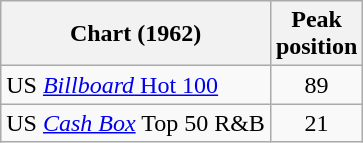<table class="wikitable">
<tr>
<th>Chart (1962)</th>
<th>Peak<br>position</th>
</tr>
<tr>
<td>US <a href='#'><em>Billboard</em> Hot 100</a></td>
<td align="center">89</td>
</tr>
<tr>
<td>US <em><a href='#'>Cash Box</a></em> Top 50 R&B</td>
<td align="center">21</td>
</tr>
</table>
